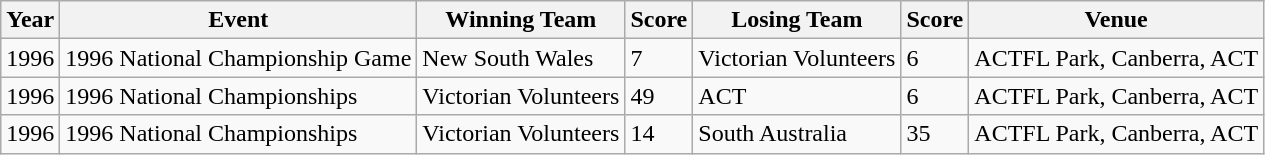<table class="wikitable">
<tr>
<th>Year</th>
<th>Event</th>
<th>Winning Team</th>
<th>Score</th>
<th>Losing Team</th>
<th>Score</th>
<th>Venue</th>
</tr>
<tr>
<td>1996</td>
<td>1996 National Championship Game</td>
<td>New South Wales</td>
<td>7</td>
<td>Victorian Volunteers</td>
<td>6</td>
<td>ACTFL Park, Canberra, ACT</td>
</tr>
<tr>
<td>1996</td>
<td>1996 National Championships</td>
<td>Victorian Volunteers</td>
<td>49</td>
<td>ACT</td>
<td>6</td>
<td>ACTFL Park, Canberra, ACT</td>
</tr>
<tr>
<td>1996</td>
<td>1996 National Championships</td>
<td>Victorian Volunteers</td>
<td>14</td>
<td>South Australia</td>
<td>35</td>
<td>ACTFL Park, Canberra, ACT</td>
</tr>
</table>
